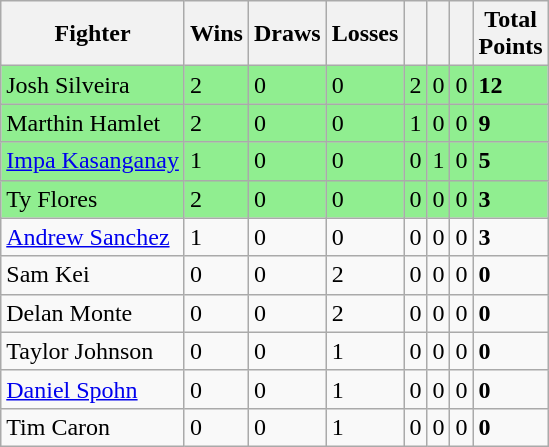<table class="wikitable sortable">
<tr>
<th>Fighter</th>
<th>Wins</th>
<th>Draws</th>
<th>Losses</th>
<th></th>
<th></th>
<th></th>
<th>Total<br> Points</th>
</tr>
<tr style="background:#90EE90;">
<td> Josh Silveira</td>
<td>2</td>
<td>0</td>
<td>0</td>
<td>2</td>
<td>0</td>
<td>0</td>
<td><strong>12</strong></td>
</tr>
<tr style="background:#90EE90;">
<td> Marthin Hamlet</td>
<td>2</td>
<td>0</td>
<td>0</td>
<td>1</td>
<td>0</td>
<td>0</td>
<td><strong>9</strong></td>
</tr>
<tr style="background:#90EE90;">
<td> <a href='#'>Impa Kasanganay</a></td>
<td>1</td>
<td>0</td>
<td>0</td>
<td>0</td>
<td>1</td>
<td>0</td>
<td><strong>5</strong></td>
</tr>
<tr style="background:#90EE90;">
<td> Ty Flores</td>
<td>2</td>
<td>0</td>
<td>0</td>
<td>0</td>
<td>0</td>
<td>0</td>
<td><strong>3</strong></td>
</tr>
<tr>
<td> <a href='#'>Andrew Sanchez</a></td>
<td>1</td>
<td>0</td>
<td>0</td>
<td>0</td>
<td>0</td>
<td>0</td>
<td><strong>3</strong></td>
</tr>
<tr>
<td> Sam Kei</td>
<td>0</td>
<td>0</td>
<td>2</td>
<td>0</td>
<td>0</td>
<td>0</td>
<td><strong>0</strong></td>
</tr>
<tr>
<td> Delan Monte</td>
<td>0</td>
<td>0</td>
<td>2</td>
<td>0</td>
<td>0</td>
<td>0</td>
<td><strong>0</strong></td>
</tr>
<tr>
<td> Taylor Johnson</td>
<td>0</td>
<td>0</td>
<td>1</td>
<td>0</td>
<td>0</td>
<td>0</td>
<td><strong>0</strong></td>
</tr>
<tr>
<td> <a href='#'>Daniel Spohn</a></td>
<td>0</td>
<td>0</td>
<td>1</td>
<td>0</td>
<td>0</td>
<td>0</td>
<td><strong>0</strong></td>
</tr>
<tr>
<td> Tim Caron</td>
<td>0</td>
<td>0</td>
<td>1</td>
<td>0</td>
<td>0</td>
<td>0</td>
<td><strong>0</strong></td>
</tr>
</table>
